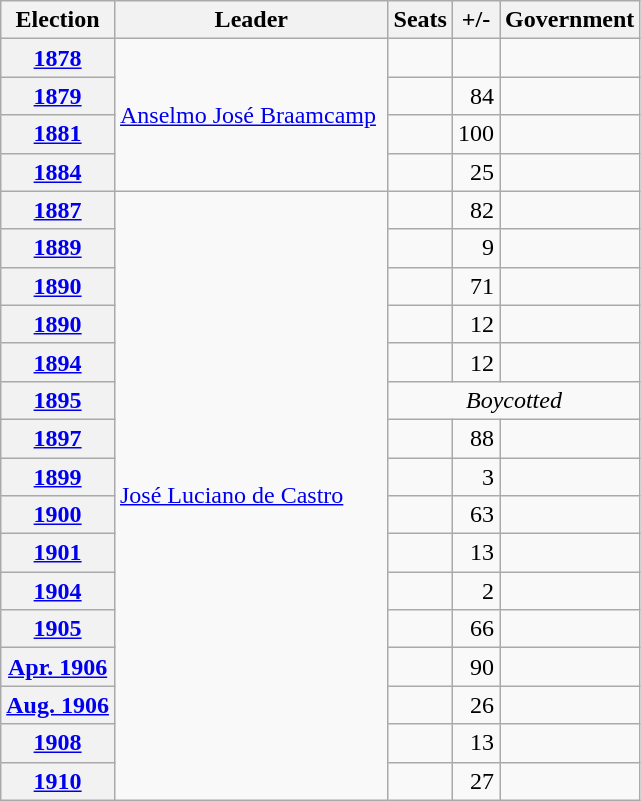<table class="wikitable" style="text-align:right;">
<tr>
<th>Election</th>
<th width="175px">Leader</th>
<th>Seats</th>
<th>+/-</th>
<th>Government</th>
</tr>
<tr>
<th><a href='#'>1878</a></th>
<td rowspan="4" align=left><a href='#'>Anselmo José Braamcamp</a></td>
<td></td>
<td></td>
<td></td>
</tr>
<tr>
<th><a href='#'>1879</a></th>
<td></td>
<td>84</td>
<td></td>
</tr>
<tr>
<th><a href='#'>1881</a></th>
<td></td>
<td>100</td>
<td></td>
</tr>
<tr>
<th><a href='#'>1884</a></th>
<td></td>
<td>25</td>
<td></td>
</tr>
<tr>
<th><a href='#'>1887</a></th>
<td rowspan="16" align=left><a href='#'>José Luciano de Castro</a></td>
<td></td>
<td>82</td>
<td></td>
</tr>
<tr>
<th><a href='#'>1889</a></th>
<td></td>
<td>9</td>
<td></td>
</tr>
<tr>
<th><a href='#'>1890</a></th>
<td></td>
<td>71</td>
<td></td>
</tr>
<tr>
<th><a href='#'>1890</a></th>
<td></td>
<td>12</td>
<td></td>
</tr>
<tr>
<th><a href='#'>1894</a></th>
<td></td>
<td>12</td>
<td></td>
</tr>
<tr>
<th><a href='#'>1895</a></th>
<td colspan="3" align="center"><em>Boycotted</em></td>
</tr>
<tr>
<th><a href='#'>1897</a></th>
<td></td>
<td>88</td>
<td></td>
</tr>
<tr>
<th><a href='#'>1899</a></th>
<td></td>
<td>3</td>
<td></td>
</tr>
<tr>
<th><a href='#'>1900</a></th>
<td></td>
<td>63</td>
<td></td>
</tr>
<tr>
<th><a href='#'>1901</a></th>
<td></td>
<td>13</td>
<td></td>
</tr>
<tr>
<th><a href='#'>1904</a></th>
<td></td>
<td>2</td>
<td></td>
</tr>
<tr>
<th><a href='#'>1905</a></th>
<td></td>
<td>66</td>
<td></td>
</tr>
<tr>
<th><a href='#'>Apr. 1906</a></th>
<td></td>
<td>90</td>
<td></td>
</tr>
<tr>
<th><a href='#'>Aug. 1906</a></th>
<td></td>
<td>26</td>
<td></td>
</tr>
<tr>
<th><a href='#'>1908</a></th>
<td></td>
<td>13</td>
<td></td>
</tr>
<tr>
<th><a href='#'>1910</a></th>
<td></td>
<td>27</td>
<td></td>
</tr>
</table>
